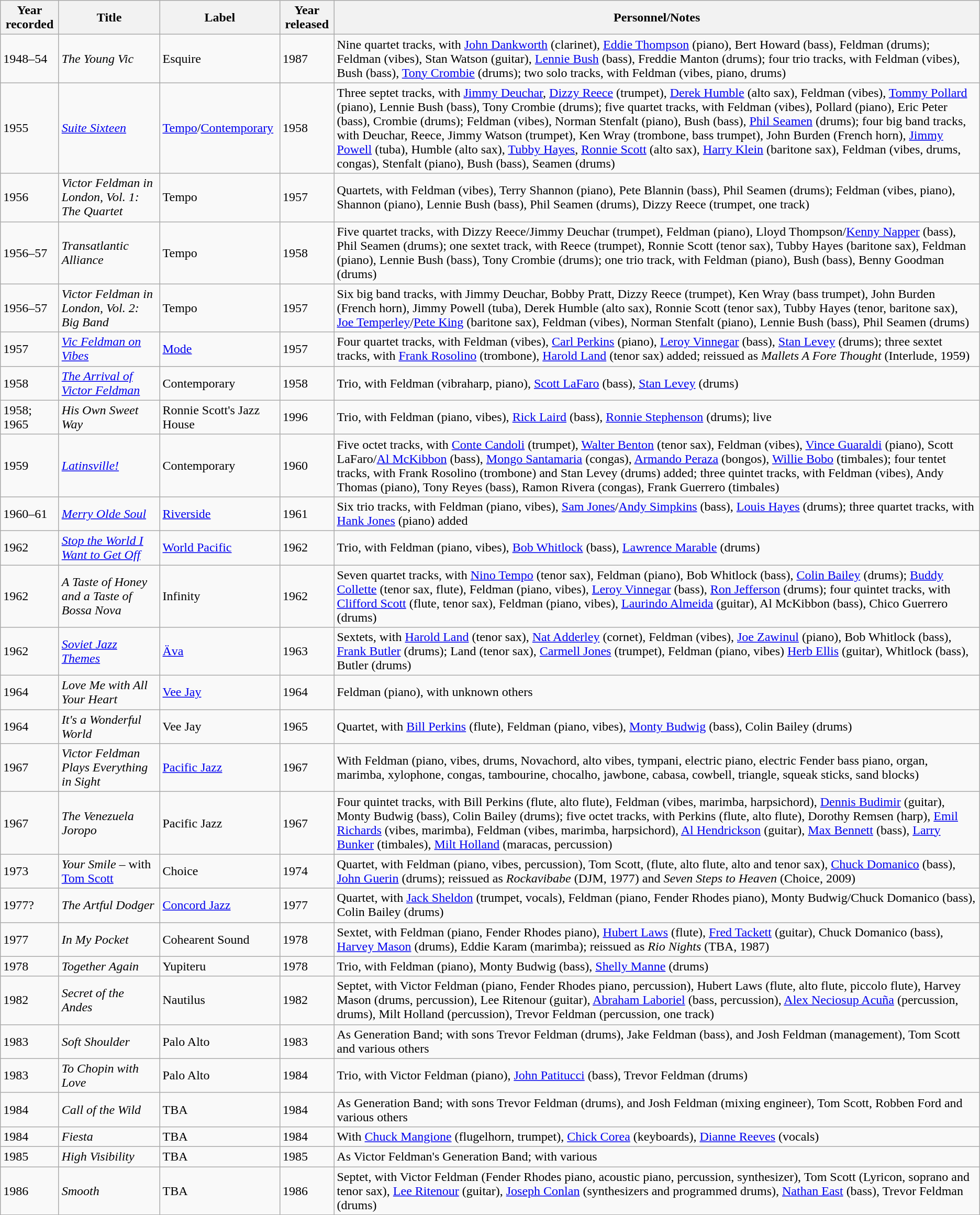<table class="wikitable sortable">
<tr>
<th>Year recorded</th>
<th>Title</th>
<th>Label</th>
<th>Year released</th>
<th>Personnel/Notes</th>
</tr>
<tr>
<td>1948–54</td>
<td><em>The Young Vic</em></td>
<td>Esquire</td>
<td>1987</td>
<td>Nine quartet tracks, with <a href='#'>John Dankworth</a> (clarinet), <a href='#'>Eddie Thompson</a> (piano), Bert Howard (bass), Feldman (drums); Feldman (vibes), Stan Watson (guitar), <a href='#'>Lennie Bush</a> (bass), Freddie Manton (drums); four trio tracks, with Feldman (vibes), Bush (bass), <a href='#'>Tony Crombie</a> (drums); two solo tracks, with Feldman (vibes, piano, drums)</td>
</tr>
<tr>
<td>1955</td>
<td><em><a href='#'>Suite Sixteen</a></em></td>
<td><a href='#'>Tempo</a>/<a href='#'>Contemporary</a></td>
<td>1958</td>
<td>Three septet tracks, with <a href='#'>Jimmy Deuchar</a>, <a href='#'>Dizzy Reece</a> (trumpet), <a href='#'>Derek Humble</a> (alto sax), Feldman (vibes), <a href='#'>Tommy Pollard</a> (piano), Lennie Bush (bass), Tony Crombie (drums); five quartet tracks, with Feldman (vibes), Pollard (piano), Eric Peter (bass), Crombie (drums); Feldman (vibes), Norman Stenfalt (piano), Bush (bass), <a href='#'>Phil Seamen</a> (drums); four big band tracks, with Deuchar, Reece, Jimmy Watson (trumpet), Ken Wray (trombone, bass trumpet), John Burden (French horn), <a href='#'>Jimmy Powell</a> (tuba), Humble (alto sax), <a href='#'>Tubby Hayes</a>, <a href='#'>Ronnie Scott</a> (alto sax), <a href='#'>Harry Klein</a> (baritone sax), Feldman (vibes, drums, congas), Stenfalt (piano), Bush (bass), Seamen (drums)</td>
</tr>
<tr>
<td>1956</td>
<td><em>Victor Feldman in London, Vol. 1: The Quartet</em></td>
<td>Tempo</td>
<td>1957</td>
<td>Quartets, with Feldman (vibes), Terry Shannon (piano), Pete Blannin (bass), Phil Seamen (drums); Feldman (vibes, piano), Shannon (piano), Lennie Bush (bass), Phil Seamen (drums), Dizzy Reece (trumpet, one track)</td>
</tr>
<tr>
<td>1956–57</td>
<td><em>Transatlantic Alliance</em></td>
<td>Tempo</td>
<td>1958</td>
<td>Five quartet tracks, with Dizzy Reece/Jimmy Deuchar (trumpet), Feldman (piano), Lloyd Thompson/<a href='#'>Kenny Napper</a> (bass), Phil Seamen (drums); one sextet track, with Reece (trumpet), Ronnie Scott (tenor sax), Tubby Hayes (baritone sax), Feldman (piano), Lennie Bush (bass), Tony Crombie (drums); one trio track, with Feldman (piano), Bush (bass), Benny Goodman (drums)</td>
</tr>
<tr>
<td>1956–57</td>
<td><em>Victor Feldman in London, Vol. 2: Big Band</em></td>
<td>Tempo</td>
<td>1957</td>
<td>Six big band tracks, with Jimmy Deuchar, Bobby Pratt, Dizzy Reece (trumpet), Ken Wray (bass trumpet), John Burden (French horn), Jimmy Powell (tuba), Derek Humble (alto sax), Ronnie Scott (tenor sax), Tubby Hayes (tenor, baritone sax), <a href='#'>Joe Temperley</a>/<a href='#'>Pete King</a> (baritone sax), Feldman (vibes), Norman Stenfalt (piano), Lennie Bush (bass), Phil Seamen (drums)</td>
</tr>
<tr>
<td>1957</td>
<td><em><a href='#'>Vic Feldman on Vibes</a></em></td>
<td><a href='#'>Mode</a></td>
<td>1957</td>
<td>Four quartet tracks, with Feldman (vibes), <a href='#'>Carl Perkins</a> (piano), <a href='#'>Leroy Vinnegar</a> (bass), <a href='#'>Stan Levey</a> (drums); three sextet tracks, with <a href='#'>Frank Rosolino</a> (trombone), <a href='#'>Harold Land</a> (tenor sax) added; reissued as <em>Mallets A Fore Thought</em> (Interlude, 1959)</td>
</tr>
<tr>
<td>1958</td>
<td><em><a href='#'>The Arrival of Victor Feldman</a></em></td>
<td>Contemporary</td>
<td>1958</td>
<td>Trio, with Feldman (vibraharp, piano), <a href='#'>Scott LaFaro</a> (bass), <a href='#'>Stan Levey</a> (drums)</td>
</tr>
<tr>
<td>1958; 1965</td>
<td><em>His Own Sweet Way</em></td>
<td>Ronnie Scott's Jazz House</td>
<td>1996</td>
<td>Trio, with Feldman (piano, vibes), <a href='#'>Rick Laird</a> (bass), <a href='#'>Ronnie Stephenson</a> (drums); live</td>
</tr>
<tr>
<td>1959</td>
<td><em><a href='#'>Latinsville!</a></em></td>
<td>Contemporary</td>
<td>1960</td>
<td>Five octet tracks, with <a href='#'>Conte Candoli</a> (trumpet), <a href='#'>Walter Benton</a> (tenor sax), Feldman (vibes), <a href='#'>Vince Guaraldi</a> (piano), Scott LaFaro/<a href='#'>Al McKibbon</a> (bass), <a href='#'>Mongo Santamaria</a> (congas), <a href='#'>Armando Peraza</a> (bongos), <a href='#'>Willie Bobo</a> (timbales); four tentet tracks, with Frank Rosolino (trombone) and Stan Levey (drums) added; three quintet tracks, with Feldman (vibes), Andy Thomas (piano), Tony Reyes (bass), Ramon Rivera (congas), Frank Guerrero (timbales)</td>
</tr>
<tr>
<td>1960–61</td>
<td><em><a href='#'>Merry Olde Soul</a></em></td>
<td><a href='#'>Riverside</a></td>
<td>1961</td>
<td>Six trio tracks, with Feldman (piano, vibes), <a href='#'>Sam Jones</a>/<a href='#'>Andy Simpkins</a> (bass), <a href='#'>Louis Hayes</a> (drums); three quartet tracks, with <a href='#'>Hank Jones</a> (piano) added</td>
</tr>
<tr>
<td>1962</td>
<td><em><a href='#'>Stop the World I Want to Get Off</a></em></td>
<td><a href='#'>World Pacific</a></td>
<td>1962</td>
<td>Trio, with Feldman (piano, vibes), <a href='#'>Bob Whitlock</a> (bass), <a href='#'>Lawrence Marable</a> (drums)</td>
</tr>
<tr>
<td>1962</td>
<td><em>A Taste of Honey and a Taste of Bossa Nova</em></td>
<td>Infinity</td>
<td>1962</td>
<td>Seven quartet tracks, with <a href='#'>Nino Tempo</a> (tenor sax), Feldman (piano), Bob Whitlock (bass), <a href='#'>Colin Bailey</a> (drums); <a href='#'>Buddy Collette</a> (tenor sax, flute), Feldman (piano, vibes), <a href='#'>Leroy Vinnegar</a> (bass), <a href='#'>Ron Jefferson</a> (drums); four quintet tracks, with <a href='#'>Clifford Scott</a> (flute, tenor sax), Feldman (piano, vibes), <a href='#'>Laurindo Almeida</a> (guitar), Al McKibbon (bass), Chico Guerrero (drums)</td>
</tr>
<tr>
<td>1962</td>
<td><em><a href='#'>Soviet Jazz Themes</a></em></td>
<td><a href='#'>Äva</a></td>
<td>1963</td>
<td>Sextets, with <a href='#'>Harold Land</a> (tenor sax), <a href='#'>Nat Adderley</a> (cornet), Feldman (vibes), <a href='#'>Joe Zawinul</a> (piano), Bob Whitlock (bass), <a href='#'>Frank Butler</a> (drums); Land (tenor sax), <a href='#'>Carmell Jones</a> (trumpet), Feldman (piano, vibes) <a href='#'>Herb Ellis</a> (guitar), Whitlock (bass), Butler (drums)</td>
</tr>
<tr>
<td>1964</td>
<td><em>Love Me with All Your Heart</em></td>
<td><a href='#'>Vee Jay</a></td>
<td>1964</td>
<td>Feldman (piano), with unknown others</td>
</tr>
<tr>
<td>1964</td>
<td><em>It's a Wonderful World</em></td>
<td>Vee Jay</td>
<td>1965</td>
<td>Quartet, with <a href='#'>Bill Perkins</a> (flute), Feldman (piano, vibes), <a href='#'>Monty Budwig</a> (bass), Colin Bailey (drums)</td>
</tr>
<tr>
<td>1967</td>
<td><em>Victor Feldman Plays Everything in Sight</em></td>
<td><a href='#'>Pacific Jazz</a></td>
<td>1967</td>
<td>With Feldman (piano, vibes, drums, Novachord, alto vibes, tympani, electric piano, electric Fender bass piano, organ, marimba, xylophone, congas, tambourine, chocalho, jawbone, cabasa, cowbell, triangle, squeak sticks, sand blocks)</td>
</tr>
<tr>
<td>1967</td>
<td><em>The Venezuela Joropo</em></td>
<td>Pacific Jazz</td>
<td>1967</td>
<td>Four quintet tracks, with Bill Perkins (flute, alto flute), Feldman (vibes, marimba, harpsichord), <a href='#'>Dennis Budimir</a> (guitar), Monty Budwig (bass), Colin Bailey (drums); five octet tracks, with Perkins (flute, alto flute), Dorothy Remsen (harp), <a href='#'>Emil Richards</a> (vibes, marimba), Feldman (vibes, marimba, harpsichord), <a href='#'>Al Hendrickson</a> (guitar), <a href='#'>Max Bennett</a> (bass), <a href='#'>Larry Bunker</a> (timbales), <a href='#'>Milt Holland</a> (maracas, percussion)</td>
</tr>
<tr>
<td>1973</td>
<td><em>Your Smile</em> – with <a href='#'>Tom Scott</a></td>
<td>Choice</td>
<td>1974</td>
<td>Quartet, with Feldman (piano, vibes, percussion), Tom Scott, (flute, alto flute, alto and tenor sax), <a href='#'>Chuck Domanico</a> (bass), <a href='#'>John Guerin</a> (drums); reissued as <em>Rockavibabe</em> (DJM, 1977) and <em>Seven Steps to Heaven</em> (Choice, 2009)</td>
</tr>
<tr>
<td>1977?</td>
<td><em>The Artful Dodger</em></td>
<td><a href='#'>Concord Jazz</a></td>
<td>1977</td>
<td>Quartet, with <a href='#'>Jack Sheldon</a> (trumpet, vocals), Feldman (piano, Fender Rhodes piano), Monty Budwig/Chuck Domanico (bass), Colin Bailey (drums)</td>
</tr>
<tr>
<td>1977</td>
<td><em>In My Pocket</em></td>
<td>Cohearent Sound</td>
<td>1978</td>
<td>Sextet, with Feldman (piano, Fender Rhodes piano), <a href='#'>Hubert Laws</a> (flute), <a href='#'>Fred Tackett</a> (guitar), Chuck Domanico (bass), <a href='#'>Harvey Mason</a> (drums), Eddie Karam (marimba); reissued as <em>Rio Nights</em> (TBA, 1987)</td>
</tr>
<tr>
<td>1978</td>
<td><em>Together Again</em></td>
<td>Yupiteru</td>
<td>1978</td>
<td>Trio, with Feldman (piano), Monty Budwig (bass), <a href='#'>Shelly Manne</a> (drums)</td>
</tr>
<tr>
<td>1982</td>
<td><em>Secret of the Andes</em></td>
<td>Nautilus</td>
<td>1982</td>
<td>Septet, with Victor Feldman (piano, Fender Rhodes piano, percussion), Hubert Laws (flute, alto flute, piccolo flute), Harvey Mason (drums, percussion), Lee Ritenour (guitar), <a href='#'>Abraham Laboriel</a> (bass, percussion), <a href='#'>Alex Neciosup Acuña</a> (percussion, drums), Milt Holland (percussion), Trevor Feldman (percussion, one track)</td>
</tr>
<tr>
<td>1983</td>
<td><em>Soft Shoulder</em></td>
<td>Palo Alto</td>
<td>1983</td>
<td>As Generation Band; with sons Trevor Feldman (drums), Jake Feldman (bass), and Josh Feldman (management), Tom Scott and various others</td>
</tr>
<tr>
<td>1983</td>
<td><em>To Chopin with Love</em></td>
<td>Palo Alto</td>
<td>1984</td>
<td>Trio, with Victor Feldman (piano), <a href='#'>John Patitucci</a> (bass), Trevor Feldman (drums)</td>
</tr>
<tr>
<td>1984</td>
<td><em>Call of the Wild</em></td>
<td>TBA</td>
<td>1984</td>
<td>As Generation Band; with sons Trevor Feldman (drums), and Josh Feldman (mixing engineer), Tom Scott, Robben Ford and various others</td>
</tr>
<tr>
<td>1984</td>
<td><em>Fiesta</em></td>
<td>TBA</td>
<td>1984</td>
<td>With <a href='#'>Chuck Mangione</a> (flugelhorn, trumpet), <a href='#'>Chick Corea</a> (keyboards), <a href='#'>Dianne Reeves</a> (vocals)</td>
</tr>
<tr>
<td>1985</td>
<td><em>High Visibility</em></td>
<td>TBA</td>
<td>1985</td>
<td>As Victor Feldman's Generation Band; with various</td>
</tr>
<tr>
<td>1986</td>
<td><em>Smooth</em></td>
<td>TBA</td>
<td>1986</td>
<td>Septet, with Victor Feldman (Fender Rhodes piano, acoustic piano, percussion, synthesizer), Tom Scott (Lyricon, soprano and tenor sax), <a href='#'>Lee Ritenour</a> (guitar), <a href='#'>Joseph Conlan</a> (synthesizers and programmed drums), <a href='#'>Nathan East</a> (bass), Trevor Feldman (drums)</td>
</tr>
</table>
